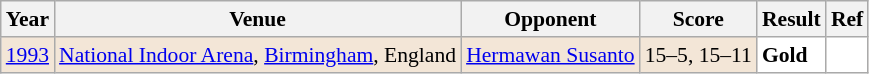<table class="sortable wikitable" style="font-size: 90%;">
<tr>
<th>Year</th>
<th>Venue</th>
<th>Opponent</th>
<th>Score</th>
<th>Result</th>
<th>Ref</th>
</tr>
<tr style="background:#F3E6D7">
<td align="center"><a href='#'>1993</a></td>
<td align="left"><a href='#'>National Indoor Arena</a>, <a href='#'>Birmingham</a>, England</td>
<td align="left"> <a href='#'>Hermawan Susanto</a></td>
<td align="left">15–5, 15–11</td>
<td style="text-align:left; background:white"> <strong>Gold</strong></td>
<td style="text-align:center; background:white"></td>
</tr>
</table>
